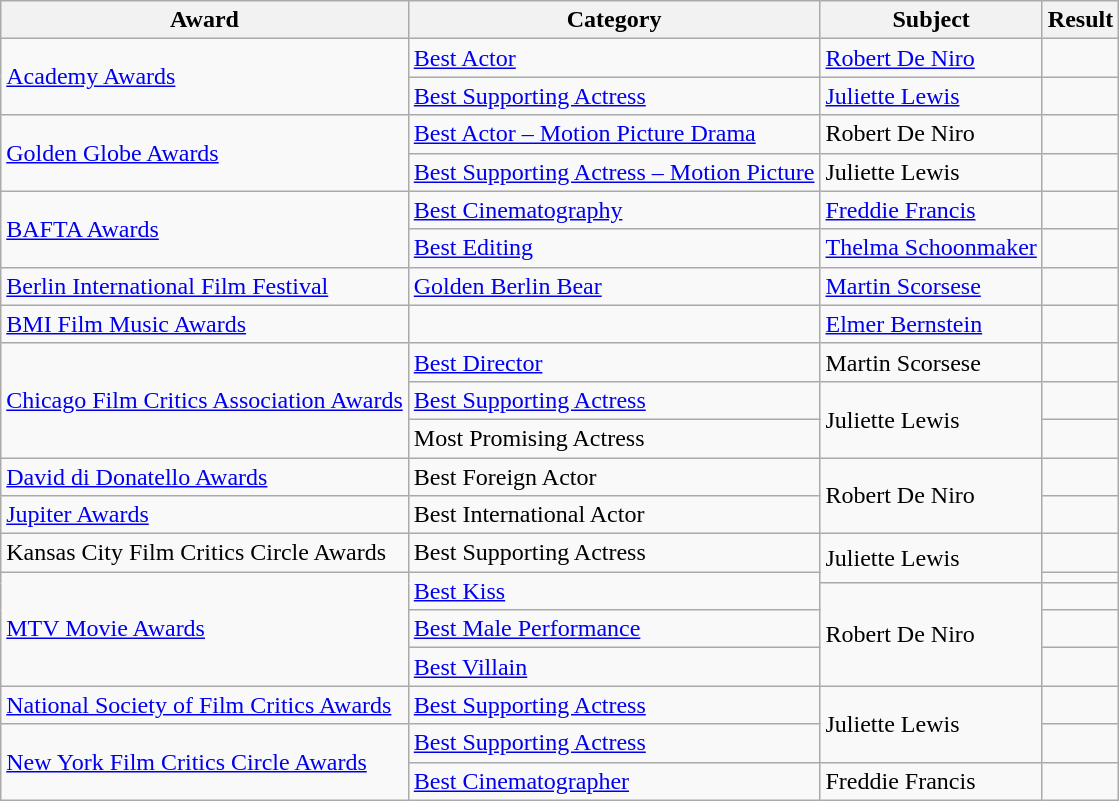<table class="wikitable">
<tr>
<th>Award</th>
<th>Category</th>
<th>Subject</th>
<th>Result</th>
</tr>
<tr>
<td rowspan=2><a href='#'>Academy Awards</a></td>
<td><a href='#'>Best Actor</a></td>
<td><a href='#'>Robert De Niro</a></td>
<td></td>
</tr>
<tr>
<td><a href='#'>Best Supporting Actress</a></td>
<td><a href='#'>Juliette Lewis</a></td>
<td></td>
</tr>
<tr>
<td rowspan=2><a href='#'>Golden Globe Awards</a></td>
<td><a href='#'>Best Actor – Motion Picture Drama</a></td>
<td>Robert De Niro</td>
<td></td>
</tr>
<tr>
<td><a href='#'>Best Supporting Actress – Motion Picture</a></td>
<td>Juliette Lewis</td>
<td></td>
</tr>
<tr>
<td rowspan=2><a href='#'>BAFTA Awards</a></td>
<td><a href='#'>Best Cinematography</a></td>
<td><a href='#'>Freddie Francis</a></td>
<td></td>
</tr>
<tr>
<td><a href='#'>Best Editing</a></td>
<td><a href='#'>Thelma Schoonmaker</a></td>
<td></td>
</tr>
<tr>
<td><a href='#'>Berlin International Film Festival</a></td>
<td><a href='#'>Golden Berlin Bear</a></td>
<td><a href='#'>Martin Scorsese</a></td>
<td></td>
</tr>
<tr>
<td><a href='#'>BMI Film Music Awards</a></td>
<td></td>
<td><a href='#'>Elmer Bernstein</a></td>
<td></td>
</tr>
<tr>
<td rowspan=3><a href='#'>Chicago Film Critics Association Awards</a></td>
<td><a href='#'>Best Director</a></td>
<td>Martin Scorsese</td>
<td></td>
</tr>
<tr>
<td><a href='#'>Best Supporting Actress</a></td>
<td rowspan=2>Juliette Lewis</td>
<td></td>
</tr>
<tr>
<td>Most Promising Actress</td>
<td></td>
</tr>
<tr>
<td><a href='#'>David di Donatello Awards</a></td>
<td>Best Foreign Actor</td>
<td rowspan=2>Robert De Niro</td>
<td></td>
</tr>
<tr>
<td><a href='#'>Jupiter Awards</a></td>
<td>Best International Actor</td>
<td></td>
</tr>
<tr>
<td>Kansas City Film Critics Circle Awards</td>
<td>Best Supporting Actress</td>
<td rowspan=2>Juliette Lewis</td>
<td></td>
</tr>
<tr>
<td rowspan=4><a href='#'>MTV Movie Awards</a></td>
<td rowspan=2><a href='#'>Best Kiss</a></td>
<td></td>
</tr>
<tr>
<td rowspan=3>Robert De Niro</td>
<td></td>
</tr>
<tr>
<td><a href='#'>Best Male Performance</a></td>
<td></td>
</tr>
<tr>
<td><a href='#'>Best Villain</a></td>
<td></td>
</tr>
<tr>
<td><a href='#'>National Society of Film Critics Awards</a></td>
<td><a href='#'>Best Supporting Actress</a></td>
<td rowspan=2>Juliette Lewis</td>
<td></td>
</tr>
<tr>
<td rowspan=2><a href='#'>New York Film Critics Circle Awards</a></td>
<td><a href='#'>Best Supporting Actress</a></td>
<td></td>
</tr>
<tr>
<td><a href='#'>Best Cinematographer</a></td>
<td>Freddie Francis</td>
<td></td>
</tr>
</table>
